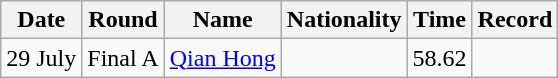<table class="wikitable" style="text-align:center">
<tr>
<th>Date</th>
<th>Round</th>
<th>Name</th>
<th>Nationality</th>
<th>Time</th>
<th>Record</th>
</tr>
<tr>
<td>29 July</td>
<td>Final A</td>
<td align="left"><a href='#'>Qian Hong</a></td>
<td align="left"></td>
<td>58.62</td>
<td></td>
</tr>
</table>
